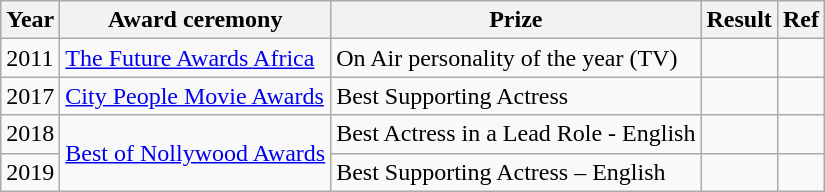<table class ="wikitable">
<tr>
<th>Year</th>
<th>Award ceremony</th>
<th>Prize</th>
<th>Result</th>
<th>Ref</th>
</tr>
<tr>
<td>2011</td>
<td><a href='#'>The Future Awards Africa</a></td>
<td>On Air personality of the year (TV)</td>
<td></td>
<td></td>
</tr>
<tr>
<td>2017</td>
<td><a href='#'>City People Movie Awards</a></td>
<td>Best Supporting Actress</td>
<td></td>
<td></td>
</tr>
<tr>
<td>2018</td>
<td rowspan="2"><a href='#'>Best of Nollywood Awards</a></td>
<td>Best Actress in a Lead Role - English</td>
<td></td>
<td></td>
</tr>
<tr>
<td>2019</td>
<td>Best Supporting Actress – English</td>
<td></td>
<td></td>
</tr>
</table>
